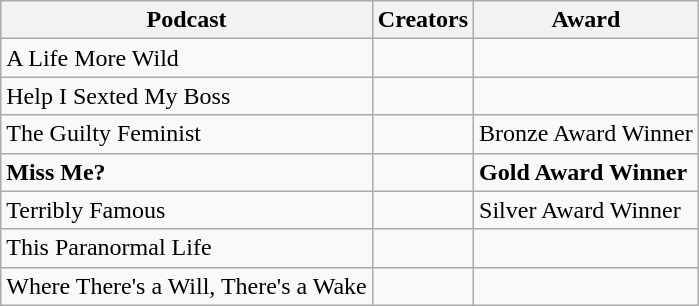<table class="wikitable">
<tr>
<th>Podcast</th>
<th>Creators</th>
<th>Award</th>
</tr>
<tr>
<td>A Life More Wild</td>
<td></td>
<td></td>
</tr>
<tr>
<td>Help I Sexted My Boss</td>
<td></td>
<td></td>
</tr>
<tr>
<td>The Guilty Feminist</td>
<td></td>
<td>Bronze Award Winner</td>
</tr>
<tr>
<td><strong>Miss Me?</strong></td>
<td></td>
<td><strong>Gold Award Winner</strong></td>
</tr>
<tr>
<td>Terribly Famous</td>
<td></td>
<td>Silver Award Winner</td>
</tr>
<tr>
<td>This Paranormal Life</td>
<td></td>
<td></td>
</tr>
<tr>
<td>Where There's a Will, There's a Wake</td>
<td></td>
<td></td>
</tr>
</table>
